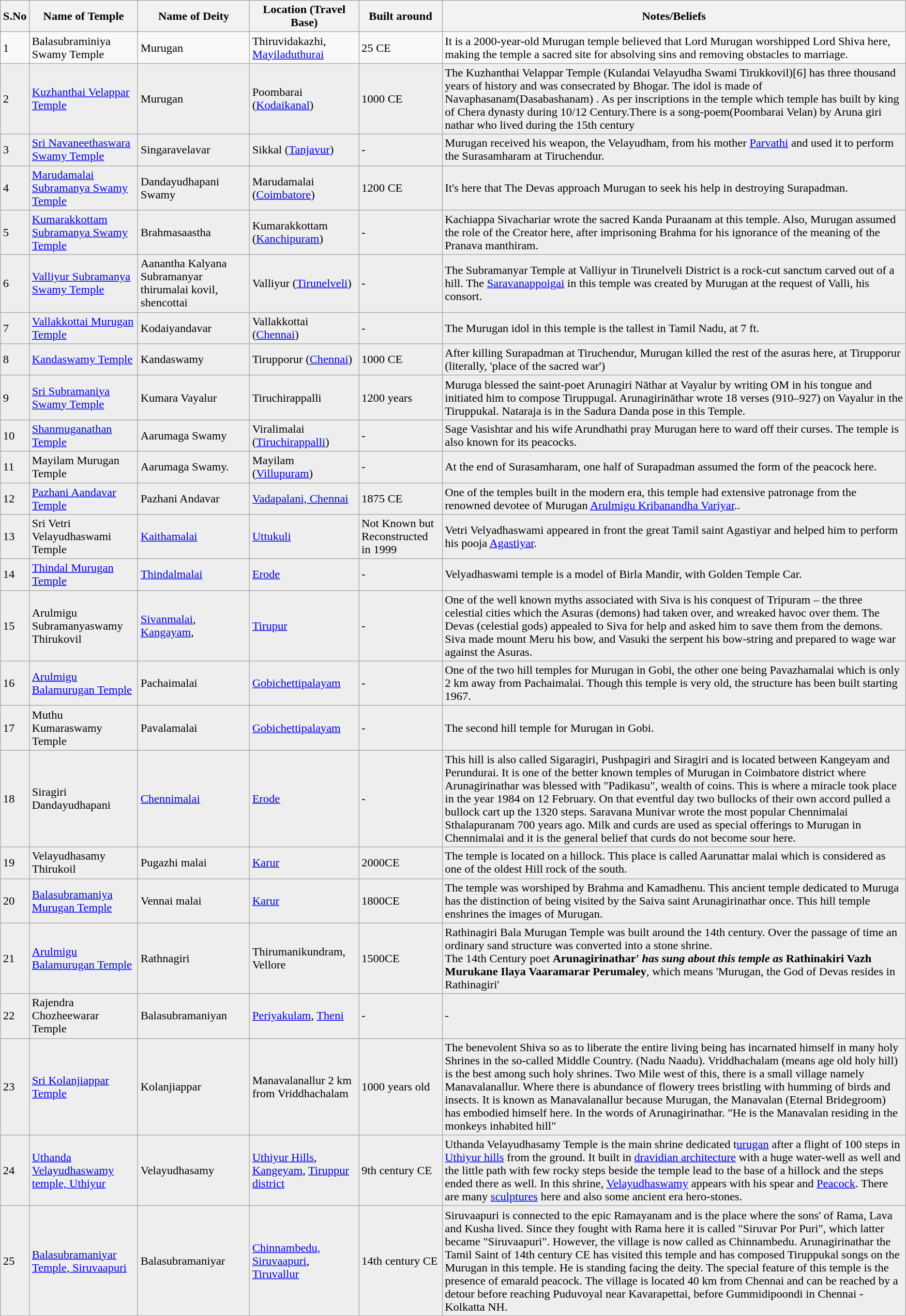<table class="wikitable" border="0" bgcolor="white">
<tr>
<th>S.No</th>
<th>Name of Temple</th>
<th>Name of Deity</th>
<th>Location (Travel Base)</th>
<th>Built around</th>
<th>Notes/Beliefs</th>
</tr>
<tr>
<td>1</td>
<td>Balasubraminiya Swamy Temple</td>
<td>Murugan</td>
<td>Thiruvidakazhi, <a href='#'>Mayiladuthurai</a></td>
<td>25 CE</td>
<td>It is a 2000-year-old Murugan temple believed that Lord Murugan worshipped Lord Shiva here, making the temple a sacred site for absolving sins and removing obstacles to marriage.</td>
</tr>
<tr bgcolor="#eeeeee">
<td>2</td>
<td><a href='#'>Kuzhanthai Velappar Temple</a></td>
<td>Murugan</td>
<td>Poombarai (<a href='#'>Kodaikanal</a>)</td>
<td>1000 CE</td>
<td>The Kuzhanthai Velappar Temple (Kulandai Velayudha Swami Tirukkovil)[6] has three thousand years of history and was consecrated by Bhogar. The idol is made of Navaphasanam(Dasabashanam) . As per inscriptions in the temple which temple has built by king of Chera dynasty during 10/12 Century.There is a song-poem(Poombarai Velan) by Aruna giri nathar who lived during the 15th century</td>
</tr>
<tr bgcolor="#eeeeee">
<td>3</td>
<td><a href='#'>Sri Navaneethaswara Swamy Temple</a></td>
<td>Singaravelavar</td>
<td>Sikkal (<a href='#'>Tanjavur</a>)</td>
<td>-</td>
<td>Murugan received his weapon, the Velayudham, from his mother <a href='#'>Parvathi</a> and used it to perform the Surasamharam at Tiruchendur.</td>
</tr>
<tr bgcolor="#eeeeee">
<td>4</td>
<td><a href='#'>Marudamalai Subramanya Swamy Temple</a></td>
<td>Dandayudhapani Swamy</td>
<td>Marudamalai (<a href='#'>Coimbatore</a>)</td>
<td>1200 CE</td>
<td>It's here that The Devas approach Murugan to seek his help in destroying Surapadman.</td>
</tr>
<tr bgcolor="#eeeeee">
<td>5</td>
<td><a href='#'>Kumarakkottam Subramanya Swamy Temple</a></td>
<td>Brahmasaastha</td>
<td>Kumarakkottam (<a href='#'>Kanchipuram</a>)</td>
<td>-</td>
<td>Kachiappa Sivachariar wrote the sacred Kanda Puraanam at this temple. Also, Murugan assumed the role of the Creator here, after imprisoning Brahma for his ignorance of the meaning of the Pranava manthiram.</td>
</tr>
<tr bgcolor="#eeeeee">
<td>6</td>
<td><a href='#'>Valliyur Subramanya Swamy Temple</a></td>
<td>Aanantha Kalyana Subramanyar thirumalai kovil, shencottai</td>
<td>Valliyur (<a href='#'>Tirunelveli</a>)</td>
<td>-</td>
<td>The Subramanyar Temple at Valliyur in Tirunelveli District is a rock-cut sanctum carved out of a hill. The <a href='#'>Saravanappoigai</a> in this temple was created by Murugan at the request of Valli, his consort.</td>
</tr>
<tr bgcolor="#eeeeee">
<td>7</td>
<td><a href='#'>Vallakkottai Murugan Temple</a></td>
<td>Kodaiyandavar</td>
<td>Vallakkottai (<a href='#'>Chennai</a>)</td>
<td>-</td>
<td>The Murugan idol in this temple is the tallest in Tamil Nadu, at 7 ft.</td>
</tr>
<tr bgcolor="#eeeeee">
<td>8</td>
<td><a href='#'>Kandaswamy Temple</a></td>
<td>Kandaswamy</td>
<td>Tirupporur (<a href='#'>Chennai</a>)</td>
<td>1000 CE</td>
<td>After killing Surapadman at Tiruchendur, Murugan killed the rest of the asuras here, at Tirupporur (literally, 'place of the sacred war')</td>
</tr>
<tr bgcolor="#eeeeee">
<td>9</td>
<td><a href='#'>Sri Subramaniya Swamy Temple</a></td>
<td>Kumara Vayalur</td>
<td>Tiruchirappalli</td>
<td>1200 years</td>
<td>Muruga blessed the saint-poet Arunagiri Nāthar at Vayalur by writing OM in his tongue and initiated him to compose Tiruppugal. Arunagirināthar wrote 18 verses (910–927) on Vayalur in the Tiruppukal. Nataraja is in the Sadura Danda pose in this Temple.</td>
</tr>
<tr bgcolor="#eeeeee">
<td>10</td>
<td><a href='#'>Shanmuganathan Temple</a></td>
<td>Aarumaga Swamy</td>
<td>Viralimalai (<a href='#'>Tiruchirappalli</a>)</td>
<td>-</td>
<td>Sage Vasishtar and his wife Arundhathi pray Murugan here to ward off their curses. The temple is also known for its peacocks.</td>
</tr>
<tr bgcolor="#eeeeee">
<td>11</td>
<td>Mayilam Murugan Temple</td>
<td>Aarumaga Swamy.</td>
<td>Mayilam (<a href='#'>Villupuram</a>)</td>
<td>-</td>
<td>At the end of Surasamharam, one half of Surapadman assumed the form of the peacock here.</td>
</tr>
<tr bgcolor="#eeeeee">
<td>12</td>
<td><a href='#'>Pazhani Aandavar Temple</a></td>
<td>Pazhani Andavar</td>
<td><a href='#'>Vadapalani, Chennai</a></td>
<td>1875 CE</td>
<td>One of the temples built in the modern era, this temple had extensive patronage from the renowned devotee of Murugan <a href='#'>Arulmigu Kribanandha Variyar</a>..</td>
</tr>
<tr bgcolor="#eeeeee">
<td>13</td>
<td>Sri Vetri Velayudhaswami Temple</td>
<td><a href='#'>Kaithamalai</a></td>
<td><a href='#'>Uttukuli</a></td>
<td>Not Known but Reconstructed in 1999</td>
<td>Vetri Velyadhaswami appeared in front the great Tamil saint Agastiyar and helped him to perform his pooja <a href='#'>Agastiyar</a>.</td>
</tr>
<tr bgcolor="#eeeeee">
<td>14</td>
<td><a href='#'>Thindal Murugan Temple</a></td>
<td><a href='#'>Thindalmalai</a></td>
<td><a href='#'>Erode</a></td>
<td>-</td>
<td>Velyadhaswami temple is a model of Birla Mandir, with Golden Temple Car.</td>
</tr>
<tr bgcolor="#eeeeee">
<td>15</td>
<td>Arulmigu Subramanyaswamy Thirukovil</td>
<td><a href='#'>Sivanmalai</a>, <a href='#'>Kangayam</a>,</td>
<td><a href='#'>Tirupur</a></td>
<td>-</td>
<td>One of the well known myths associated with Siva is his conquest of Tripuram – the three celestial cities which the Asuras (demons) had taken over, and wreaked havoc over them. The Devas (celestial gods) appealed to Siva for help and asked him to save them from the demons. Siva made mount Meru his bow, and Vasuki the serpent his bow-string and prepared to wage war against the Asuras.</td>
</tr>
<tr bgcolor="#eeeeee">
<td>16</td>
<td><a href='#'>Arulmigu Balamurugan Temple</a></td>
<td>Pachaimalai</td>
<td><a href='#'>Gobichettipalayam</a></td>
<td>-</td>
<td>One of the two hill temples for Murugan in Gobi, the other one being Pavazhamalai which is only 2 km away from Pachaimalai. Though this temple is very old, the structure has been built starting 1967.</td>
</tr>
<tr bgcolor="#eeeeee">
<td>17</td>
<td>Muthu Kumaraswamy Temple</td>
<td>Pavalamalai</td>
<td><a href='#'>Gobichettipalayam</a></td>
<td>-</td>
<td>The second hill temple for Murugan in Gobi.</td>
</tr>
<tr bgcolor="#eeeeee">
<td>18</td>
<td>Siragiri Dandayudhapani</td>
<td><a href='#'>Chennimalai</a></td>
<td><a href='#'>Erode</a></td>
<td>-</td>
<td>This hill is also called Sigaragiri, Pushpagiri and Siragiri and is located between Kangeyam and Perundurai. It is one of the better known temples of Murugan in Coimbatore district where Arunagirinathar was blessed with "Padikasu", wealth of coins. This is where a miracle took place in the year 1984 on 12 February. On that eventful day two bullocks of their own accord pulled a bullock cart up the 1320 steps. Saravana Munivar wrote the most popular Chennimalai Sthalapuranam 700 years ago. Milk and curds are used as special offerings to Murugan in Chennimalai and it is the general belief that curds do not become sour here.</td>
</tr>
<tr bgcolor="#eeeeee">
<td>19</td>
<td>Velayudhasamy Thirukoil</td>
<td>Pugazhi malai</td>
<td><a href='#'>Karur</a></td>
<td>2000CE</td>
<td>The temple is located on a hillock. This place is called Aarunattar malai which is considered as one of the oldest Hill rock of the south.</td>
</tr>
<tr bgcolor="#eeeeee">
<td>20</td>
<td><a href='#'>Balasubramaniya Murugan Temple</a></td>
<td>Vennai malai</td>
<td><a href='#'>Karur</a></td>
<td>1800CE</td>
<td>The temple was worshiped by Brahma and Kamadhenu. This ancient temple dedicated to Muruga has the distinction of being visited by the Saiva saint Arunagirinathar once.  This hill temple enshrines the images of Murugan.</td>
</tr>
<tr bgcolor="#eeeeee">
<td>21</td>
<td><a href='#'>Arulmigu Balamurugan Temple</a></td>
<td>Rathnagiri</td>
<td>Thirumanikundram, Vellore</td>
<td>1500CE</td>
<td>Rathinagiri Bala Murugan Temple was built around the 14th century. Over the passage of time an ordinary sand structure was converted into a stone shrine.<br>The 14th Century poet <strong>Arunagirinathar'<em> has sung about this temple as </em>Rathinakiri Vazh Murukane Ilaya Vaaramarar Perumaley</strong>, which means 'Murugan, the God of Devas resides in Rathinagiri'</td>
</tr>
<tr bgcolor="#eeeeee">
<td>22</td>
<td>Rajendra Chozheewarar Temple</td>
<td>Balasubramaniyan</td>
<td><a href='#'>Periyakulam</a>, <a href='#'>Theni</a></td>
<td>-</td>
<td>-</td>
</tr>
<tr bgcolor="#eeeeee">
<td>23</td>
<td><a href='#'>Sri Kolanjiappar Temple</a></td>
<td>Kolanjiappar</td>
<td>Manavalanallur 2 km from Vriddhachalam</td>
<td>1000 years old</td>
<td>The benevolent Shiva so as to liberate the entire living being has incarnated himself in many holy Shrines in the so-called Middle Country. (Nadu Naadu). Vriddhachalam (means age old holy hill) is the best among such holy shrines. Two Mile west of this, there is a small village namely Manavalanallur. Where there is abundance of flowery trees bristling with humming of birds and insects.  It is known as Manavalanallur because Murugan, the Manavalan (Eternal Bridegroom) has embodied himself here. In the words of Arunagirinathar.  "He is the Manavalan residing in the monkeys inhabited hill"</td>
</tr>
<tr bgcolor="#eeeeee">
<td>24</td>
<td><a href='#'>Uthanda Velayudhaswamy temple, Uthiyur</a></td>
<td>Velayudhasamy</td>
<td><a href='#'>Uthiyur Hills</a>,<br><a href='#'>Kangeyam</a>, <a href='#'>Tiruppur district</a></td>
<td>9th century CE</td>
<td>Uthanda Velayudhasamy Temple is the main shrine dedicated t<a href='#'>urugan</a> after a flight of 100 steps in <a href='#'>Uthiyur hills</a> from the ground. It built in <a href='#'>dravidian architecture</a> with a huge water-well as well and the little path with few rocky steps beside the temple lead to the base of a hillock and the steps ended there as well. In this shrine, <a href='#'>Velayudhaswamy</a> appears with his spear and <a href='#'>Peacock</a>. There are many <a href='#'>sculptures</a> here and also some ancient era hero-stones.</td>
</tr>
<tr bgcolor="#eeeeee">
<td>25</td>
<td><a href='#'>Balasubramaniyar Temple, Siruvaapuri</a></td>
<td>Balasubramaniyar</td>
<td><a href='#'>Chinnambedu, Siruvaapuri</a>,<br><a href='#'>Tiruvallur</a></td>
<td>14th century CE</td>
<td>Siruvaapuri is connected to the epic Ramayanam and is the place where the sons' of Rama, Lava and Kusha lived.   Since they fought with Rama here it is called "Siruvar Por Puri", which latter became "Siruvaapuri". However, the village is now called as Chinnambedu. Arunagirinathar the Tamil Saint of 14th century CE has visited this temple and has composed Tiruppukal songs on the Murugan in this temple. He is standing facing the deity. The special feature of this temple is the presence of emarald peacock. The village is located 40 km from Chennai and can be reached by a detour before reaching Puduvoyal near Kavarapettai, before Gummidipoondi in Chennai - Kolkatta NH.</td>
</tr>
</table>
